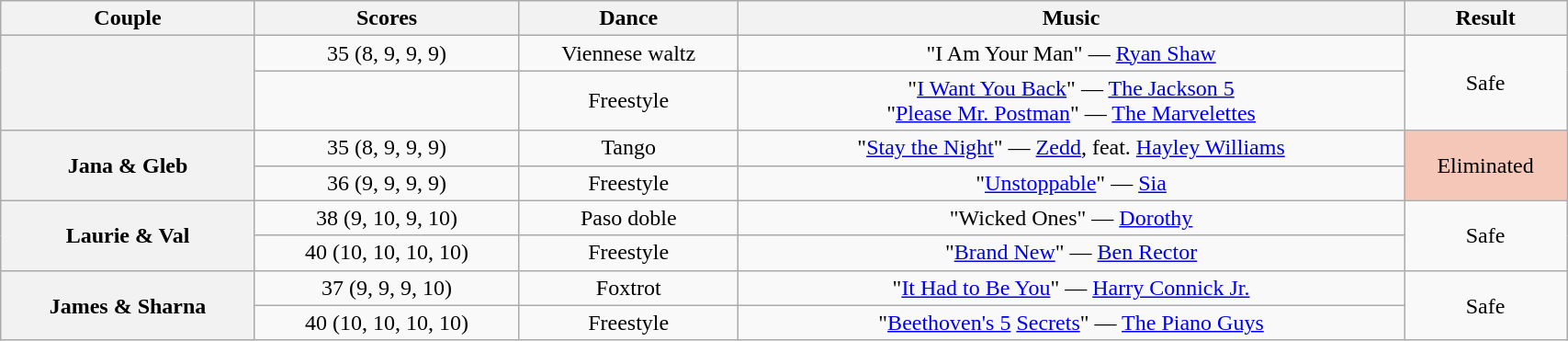<table class="wikitable sortable" style="text-align:center; width:90%">
<tr>
<th scope="col">Couple</th>
<th scope="col">Scores</th>
<th scope="col" class="unsortable">Dance</th>
<th scope="col" class="unsortable">Music</th>
<th scope="col" class="unsortable">Result</th>
</tr>
<tr>
<th scope="row" rowspan=2></th>
<td>35 (8, 9, 9, 9)</td>
<td>Viennese waltz</td>
<td>"I Am Your Man" — <a href='#'>Ryan Shaw</a></td>
<td rowspan=2>Safe</td>
</tr>
<tr>
<td></td>
<td>Freestyle</td>
<td>"<a href='#'>I Want You Back</a>" — <a href='#'>The Jackson 5</a><br>"<a href='#'>Please Mr. Postman</a>" — <a href='#'>The Marvelettes</a></td>
</tr>
<tr>
<th scope="row" rowspan=2>Jana & Gleb</th>
<td>35 (8, 9, 9, 9)</td>
<td>Tango</td>
<td>"<a href='#'>Stay the Night</a>" — <a href='#'>Zedd</a>, feat. <a href='#'>Hayley Williams</a></td>
<td rowspan=2 bgcolor=f4c7b8>Eliminated</td>
</tr>
<tr>
<td>36 (9, 9, 9, 9)</td>
<td>Freestyle</td>
<td>"<a href='#'>Unstoppable</a>" — <a href='#'>Sia</a></td>
</tr>
<tr>
<th scope="row" rowspan=2>Laurie & Val</th>
<td>38 (9, 10, 9, 10)</td>
<td>Paso doble</td>
<td>"Wicked Ones" — <a href='#'>Dorothy</a></td>
<td rowspan=2>Safe</td>
</tr>
<tr>
<td>40 (10, 10, 10, 10)</td>
<td>Freestyle</td>
<td>"<a href='#'>Brand New</a>" — <a href='#'>Ben Rector</a></td>
</tr>
<tr>
<th scope="row" rowspan=2>James & Sharna</th>
<td>37 (9, 9, 9, 10)</td>
<td>Foxtrot</td>
<td>"<a href='#'>It Had to Be You</a>" — <a href='#'>Harry Connick Jr.</a></td>
<td rowspan=2>Safe</td>
</tr>
<tr>
<td>40 (10, 10, 10, 10)</td>
<td>Freestyle</td>
<td>"<a href='#'>Beethoven's 5</a> <a href='#'>Secrets</a>" — <a href='#'>The Piano Guys</a></td>
</tr>
</table>
